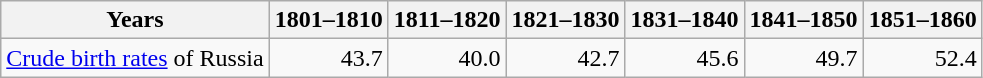<table class="wikitable " style="text-align:right">
<tr>
<th scope="col">Years</th>
<th scope="col">1801–1810</th>
<th scope="col">1811–1820</th>
<th scope="col">1821–1830</th>
<th scope="col">1831–1840</th>
<th scope="col">1841–1850</th>
<th scope="col">1851–1860</th>
</tr>
<tr>
<td><a href='#'>Crude birth rates</a> of Russia</td>
<td>43.7</td>
<td>40.0</td>
<td>42.7</td>
<td>45.6</td>
<td>49.7</td>
<td>52.4</td>
</tr>
</table>
